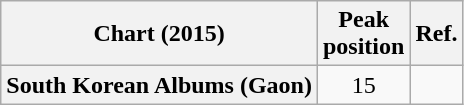<table class="wikitable plainrowheaders" style="text-align:center;">
<tr>
<th>Chart (2015)</th>
<th>Peak<br>position</th>
<th>Ref.</th>
</tr>
<tr>
<th scope="row">South Korean Albums (Gaon)</th>
<td>15</td>
<td></td>
</tr>
</table>
